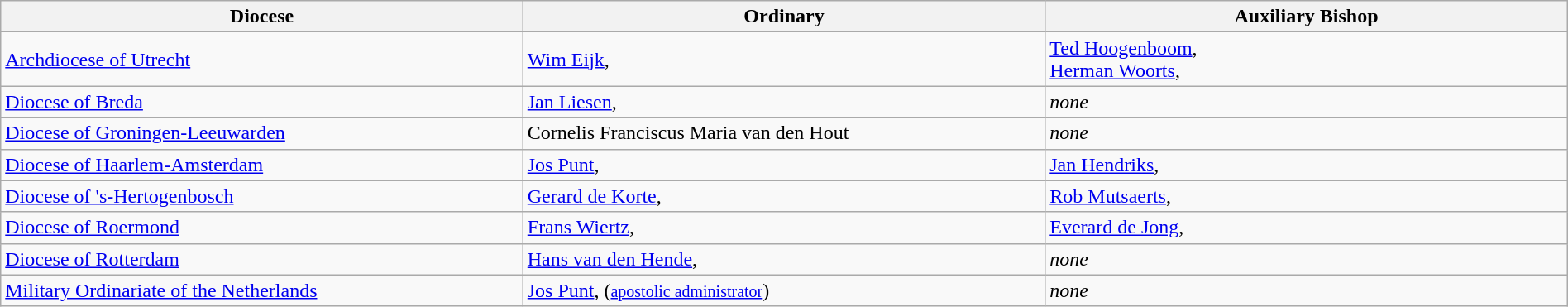<table class="wikitable" width="100%">
<tr>
<th style="width:30%;">Diocese</th>
<th style="width:30%;">Ordinary</th>
<th style="width:30%;">Auxiliary Bishop</th>
</tr>
<tr>
<td><a href='#'>Archdiocese of Utrecht</a></td>
<td><a href='#'>Wim Eijk</a>, </td>
<td><a href='#'>Ted Hoogenboom</a>, <br><a href='#'>Herman Woorts</a>, </td>
</tr>
<tr>
<td><a href='#'>Diocese of Breda</a></td>
<td><a href='#'>Jan Liesen</a>, </td>
<td><em>none</em></td>
</tr>
<tr>
<td><a href='#'>Diocese of Groningen-Leeuwarden</a></td>
<td>Cornelis Franciscus Maria van den Hout </td>
<td><em>none</em></td>
</tr>
<tr>
<td><a href='#'>Diocese of Haarlem-Amsterdam</a></td>
<td><a href='#'>Jos Punt</a>, </td>
<td><a href='#'>Jan Hendriks</a>, </td>
</tr>
<tr>
<td><a href='#'>Diocese of 's-Hertogenbosch</a></td>
<td><a href='#'>Gerard de Korte</a>, </td>
<td><a href='#'>Rob Mutsaerts</a>, </td>
</tr>
<tr>
<td><a href='#'>Diocese of Roermond</a></td>
<td><a href='#'>Frans Wiertz</a>, </td>
<td><a href='#'>Everard de Jong</a>, </td>
</tr>
<tr>
<td><a href='#'>Diocese of Rotterdam</a></td>
<td><a href='#'>Hans van den Hende</a>, </td>
<td><em>none</em></td>
</tr>
<tr>
<td><a href='#'>Military Ordinariate of the Netherlands</a></td>
<td><a href='#'>Jos Punt</a>,  (<small><a href='#'>apostolic administrator</a></small>)</td>
<td><em>none</em></td>
</tr>
</table>
